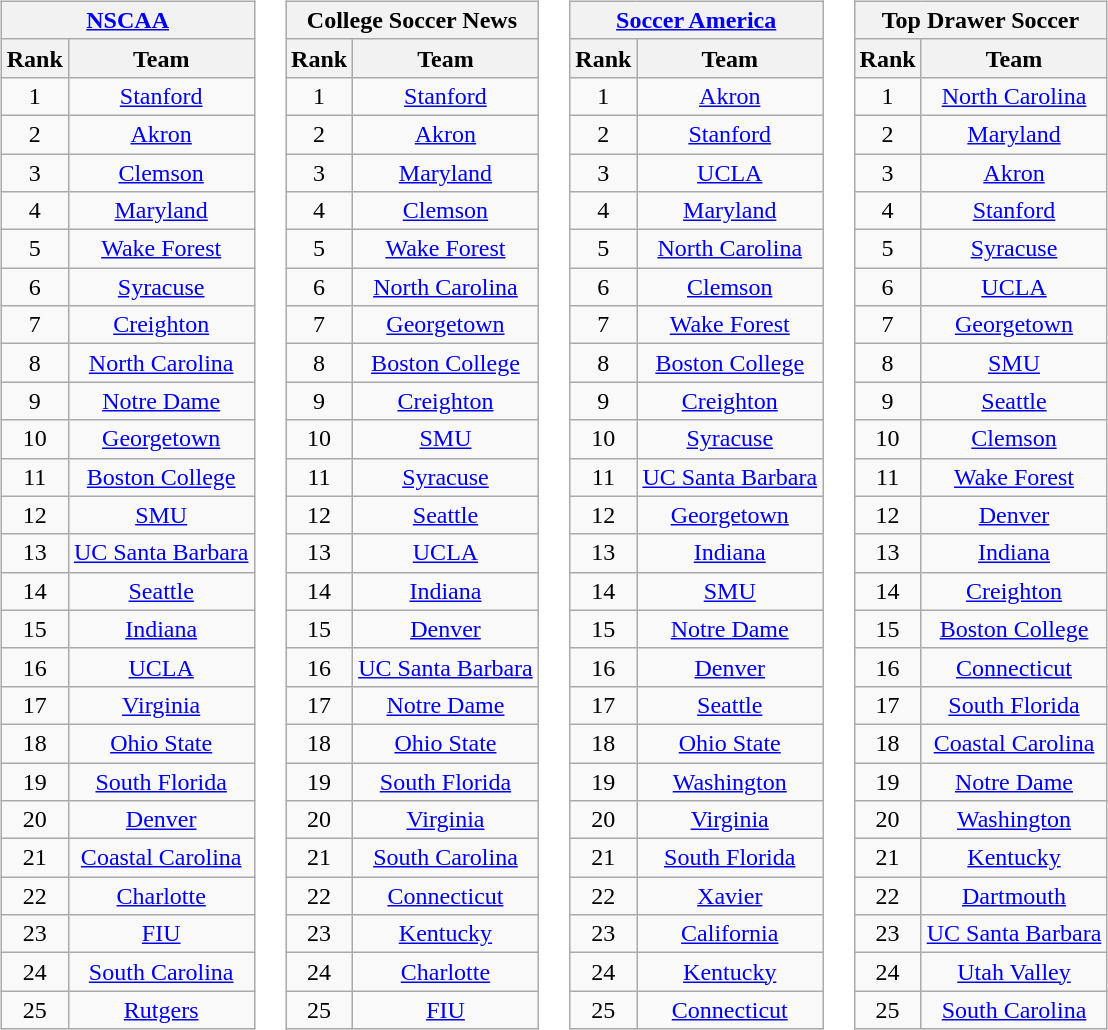<table>
<tr style="vertical-align:top;">
<td><br><table class="wikitable" style="text-align:center;">
<tr>
<th colspan=2><a href='#'>NSCAA</a></th>
</tr>
<tr>
<th>Rank</th>
<th>Team</th>
</tr>
<tr>
<td>1</td>
<td><a href='#'>Stanford</a></td>
</tr>
<tr>
<td>2</td>
<td><a href='#'>Akron</a></td>
</tr>
<tr>
<td>3</td>
<td><a href='#'>Clemson</a></td>
</tr>
<tr>
<td>4</td>
<td><a href='#'>Maryland</a></td>
</tr>
<tr>
<td>5</td>
<td><a href='#'>Wake Forest</a></td>
</tr>
<tr>
<td>6</td>
<td><a href='#'>Syracuse</a></td>
</tr>
<tr>
<td>7</td>
<td><a href='#'>Creighton</a></td>
</tr>
<tr>
<td>8</td>
<td><a href='#'>North Carolina</a></td>
</tr>
<tr>
<td>9</td>
<td><a href='#'>Notre Dame</a></td>
</tr>
<tr>
<td>10</td>
<td><a href='#'>Georgetown</a></td>
</tr>
<tr>
<td>11</td>
<td><a href='#'>Boston College</a></td>
</tr>
<tr>
<td>12</td>
<td><a href='#'>SMU</a></td>
</tr>
<tr>
<td>13</td>
<td><a href='#'>UC Santa Barbara</a></td>
</tr>
<tr>
<td>14</td>
<td><a href='#'>Seattle</a></td>
</tr>
<tr>
<td>15</td>
<td><a href='#'>Indiana</a></td>
</tr>
<tr>
<td>16</td>
<td><a href='#'>UCLA</a></td>
</tr>
<tr>
<td>17</td>
<td><a href='#'>Virginia</a></td>
</tr>
<tr>
<td>18</td>
<td><a href='#'>Ohio State</a></td>
</tr>
<tr>
<td>19</td>
<td><a href='#'>South Florida</a></td>
</tr>
<tr>
<td>20</td>
<td><a href='#'>Denver</a></td>
</tr>
<tr>
<td>21</td>
<td><a href='#'>Coastal Carolina</a></td>
</tr>
<tr>
<td>22</td>
<td><a href='#'>Charlotte</a></td>
</tr>
<tr>
<td>23</td>
<td><a href='#'>FIU</a></td>
</tr>
<tr>
<td>24</td>
<td><a href='#'>South Carolina</a></td>
</tr>
<tr>
<td>25</td>
<td><a href='#'>Rutgers</a></td>
</tr>
</table>
</td>
<td><br><table class="wikitable" style="text-align:center;">
<tr>
<th colspan=2>College Soccer News</th>
</tr>
<tr>
<th>Rank</th>
<th>Team</th>
</tr>
<tr>
<td>1</td>
<td><a href='#'>Stanford</a></td>
</tr>
<tr>
<td>2</td>
<td><a href='#'>Akron</a></td>
</tr>
<tr>
<td>3</td>
<td><a href='#'>Maryland</a></td>
</tr>
<tr>
<td>4</td>
<td><a href='#'>Clemson</a></td>
</tr>
<tr>
<td>5</td>
<td><a href='#'>Wake Forest</a></td>
</tr>
<tr>
<td>6</td>
<td><a href='#'>North Carolina</a></td>
</tr>
<tr>
<td>7</td>
<td><a href='#'>Georgetown</a></td>
</tr>
<tr>
<td>8</td>
<td><a href='#'>Boston College</a></td>
</tr>
<tr>
<td>9</td>
<td><a href='#'>Creighton</a></td>
</tr>
<tr>
<td>10</td>
<td><a href='#'>SMU</a></td>
</tr>
<tr>
<td>11</td>
<td><a href='#'>Syracuse</a></td>
</tr>
<tr>
<td>12</td>
<td><a href='#'>Seattle</a></td>
</tr>
<tr>
<td>13</td>
<td><a href='#'>UCLA</a></td>
</tr>
<tr>
<td>14</td>
<td><a href='#'>Indiana</a></td>
</tr>
<tr>
<td>15</td>
<td><a href='#'>Denver</a></td>
</tr>
<tr>
<td>16</td>
<td><a href='#'>UC Santa Barbara</a></td>
</tr>
<tr>
<td>17</td>
<td><a href='#'>Notre Dame</a></td>
</tr>
<tr>
<td>18</td>
<td><a href='#'>Ohio State</a></td>
</tr>
<tr>
<td>19</td>
<td><a href='#'>South Florida</a></td>
</tr>
<tr>
<td>20</td>
<td><a href='#'>Virginia</a></td>
</tr>
<tr>
<td>21</td>
<td><a href='#'>South Carolina</a></td>
</tr>
<tr>
<td>22</td>
<td><a href='#'>Connecticut</a></td>
</tr>
<tr>
<td>23</td>
<td><a href='#'>Kentucky</a></td>
</tr>
<tr>
<td>24</td>
<td><a href='#'>Charlotte</a></td>
</tr>
<tr>
<td>25</td>
<td><a href='#'>FIU</a></td>
</tr>
</table>
</td>
<td><br><table class="wikitable" style="text-align:center;">
<tr>
<th colspan=2><a href='#'>Soccer America</a></th>
</tr>
<tr>
<th>Rank</th>
<th>Team</th>
</tr>
<tr>
<td>1</td>
<td><a href='#'>Akron</a></td>
</tr>
<tr>
<td>2</td>
<td><a href='#'>Stanford</a></td>
</tr>
<tr>
<td>3</td>
<td><a href='#'>UCLA</a></td>
</tr>
<tr>
<td>4</td>
<td><a href='#'>Maryland</a></td>
</tr>
<tr>
<td>5</td>
<td><a href='#'>North Carolina</a></td>
</tr>
<tr>
<td>6</td>
<td><a href='#'>Clemson</a></td>
</tr>
<tr>
<td>7</td>
<td><a href='#'>Wake Forest</a></td>
</tr>
<tr>
<td>8</td>
<td><a href='#'>Boston College</a></td>
</tr>
<tr>
<td>9</td>
<td><a href='#'>Creighton</a></td>
</tr>
<tr>
<td>10</td>
<td><a href='#'>Syracuse</a></td>
</tr>
<tr>
<td>11</td>
<td><a href='#'>UC Santa Barbara</a></td>
</tr>
<tr>
<td>12</td>
<td><a href='#'>Georgetown</a></td>
</tr>
<tr>
<td>13</td>
<td><a href='#'>Indiana</a></td>
</tr>
<tr>
<td>14</td>
<td><a href='#'>SMU</a></td>
</tr>
<tr>
<td>15</td>
<td><a href='#'>Notre Dame</a></td>
</tr>
<tr>
<td>16</td>
<td><a href='#'>Denver</a></td>
</tr>
<tr>
<td>17</td>
<td><a href='#'>Seattle</a></td>
</tr>
<tr>
<td>18</td>
<td><a href='#'>Ohio State</a></td>
</tr>
<tr>
<td>19</td>
<td><a href='#'>Washington</a></td>
</tr>
<tr>
<td>20</td>
<td><a href='#'>Virginia</a></td>
</tr>
<tr>
<td>21</td>
<td><a href='#'>South Florida</a></td>
</tr>
<tr>
<td>22</td>
<td><a href='#'>Xavier</a></td>
</tr>
<tr>
<td>23</td>
<td><a href='#'>California</a></td>
</tr>
<tr>
<td>24</td>
<td><a href='#'>Kentucky</a></td>
</tr>
<tr>
<td>25</td>
<td><a href='#'>Connecticut</a></td>
</tr>
</table>
</td>
<td><br><table class="wikitable" style="text-align:center;">
<tr>
<th colspan=2>Top Drawer Soccer</th>
</tr>
<tr>
<th>Rank</th>
<th>Team</th>
</tr>
<tr>
<td>1</td>
<td><a href='#'>North Carolina</a></td>
</tr>
<tr>
<td>2</td>
<td><a href='#'>Maryland</a></td>
</tr>
<tr>
<td>3</td>
<td><a href='#'>Akron</a></td>
</tr>
<tr>
<td>4</td>
<td><a href='#'>Stanford</a></td>
</tr>
<tr>
<td>5</td>
<td><a href='#'>Syracuse</a></td>
</tr>
<tr>
<td>6</td>
<td><a href='#'>UCLA</a></td>
</tr>
<tr>
<td>7</td>
<td><a href='#'>Georgetown</a></td>
</tr>
<tr>
<td>8</td>
<td><a href='#'>SMU</a></td>
</tr>
<tr>
<td>9</td>
<td><a href='#'>Seattle</a></td>
</tr>
<tr>
<td>10</td>
<td><a href='#'>Clemson</a></td>
</tr>
<tr>
<td>11</td>
<td><a href='#'>Wake Forest</a></td>
</tr>
<tr>
<td>12</td>
<td><a href='#'>Denver</a></td>
</tr>
<tr>
<td>13</td>
<td><a href='#'>Indiana</a></td>
</tr>
<tr>
<td>14</td>
<td><a href='#'>Creighton</a></td>
</tr>
<tr>
<td>15</td>
<td><a href='#'>Boston College</a></td>
</tr>
<tr>
<td>16</td>
<td><a href='#'>Connecticut</a></td>
</tr>
<tr>
<td>17</td>
<td><a href='#'>South Florida</a></td>
</tr>
<tr>
<td>18</td>
<td><a href='#'>Coastal Carolina</a></td>
</tr>
<tr>
<td>19</td>
<td><a href='#'>Notre Dame</a></td>
</tr>
<tr>
<td>20</td>
<td><a href='#'>Washington</a></td>
</tr>
<tr>
<td>21</td>
<td><a href='#'>Kentucky</a></td>
</tr>
<tr>
<td>22</td>
<td><a href='#'>Dartmouth</a></td>
</tr>
<tr>
<td>23</td>
<td><a href='#'>UC Santa Barbara</a></td>
</tr>
<tr>
<td>24</td>
<td><a href='#'>Utah Valley</a></td>
</tr>
<tr>
<td>25</td>
<td><a href='#'>South Carolina</a></td>
</tr>
</table>
</td>
</tr>
</table>
